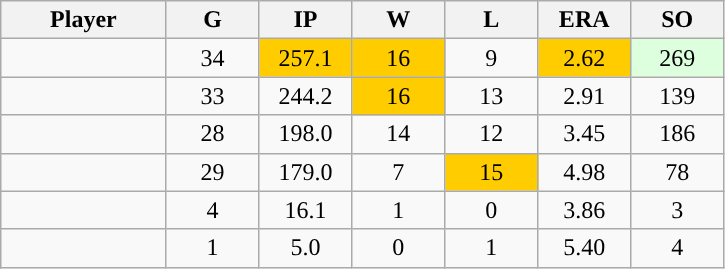<table class="wikitable sortable">
<tr>
<th bgcolor="#DDDDFF" width="16%">Player</th>
<th bgcolor="#DDDDFF" width="9%">G</th>
<th bgcolor="#DDDDFF" width="9%">IP</th>
<th bgcolor="#DDDDFF" width="9%">W</th>
<th bgcolor="#DDDDFF" width="9%">L</th>
<th bgcolor="#DDDDFF" width="9%">ERA</th>
<th bgcolor="#DDDDFF" width="9%">SO</th>
</tr>
<tr align=center>
<td></td>
<td>34</td>
<td style="background:#fc0;">257.1</td>
<td style="background:#fc0;">16</td>
<td>9</td>
<td style="background:#fc0;">2.62</td>
<td style="background:#DDFFDD;">269</td>
</tr>
<tr align=center>
<td></td>
<td>33</td>
<td>244.2</td>
<td style="background:#fc0;">16</td>
<td>13</td>
<td>2.91</td>
<td>139</td>
</tr>
<tr align=center>
<td></td>
<td>28</td>
<td>198.0</td>
<td>14</td>
<td>12</td>
<td>3.45</td>
<td>186</td>
</tr>
<tr align=center>
<td></td>
<td>29</td>
<td>179.0</td>
<td>7</td>
<td style="background:#fc0;">15</td>
<td>4.98</td>
<td>78</td>
</tr>
<tr align=center>
<td></td>
<td>4</td>
<td>16.1</td>
<td>1</td>
<td>0</td>
<td>3.86</td>
<td>3</td>
</tr>
<tr align=center>
<td></td>
<td>1</td>
<td>5.0</td>
<td>0</td>
<td>1</td>
<td>5.40</td>
<td>4</td>
</tr>
</table>
